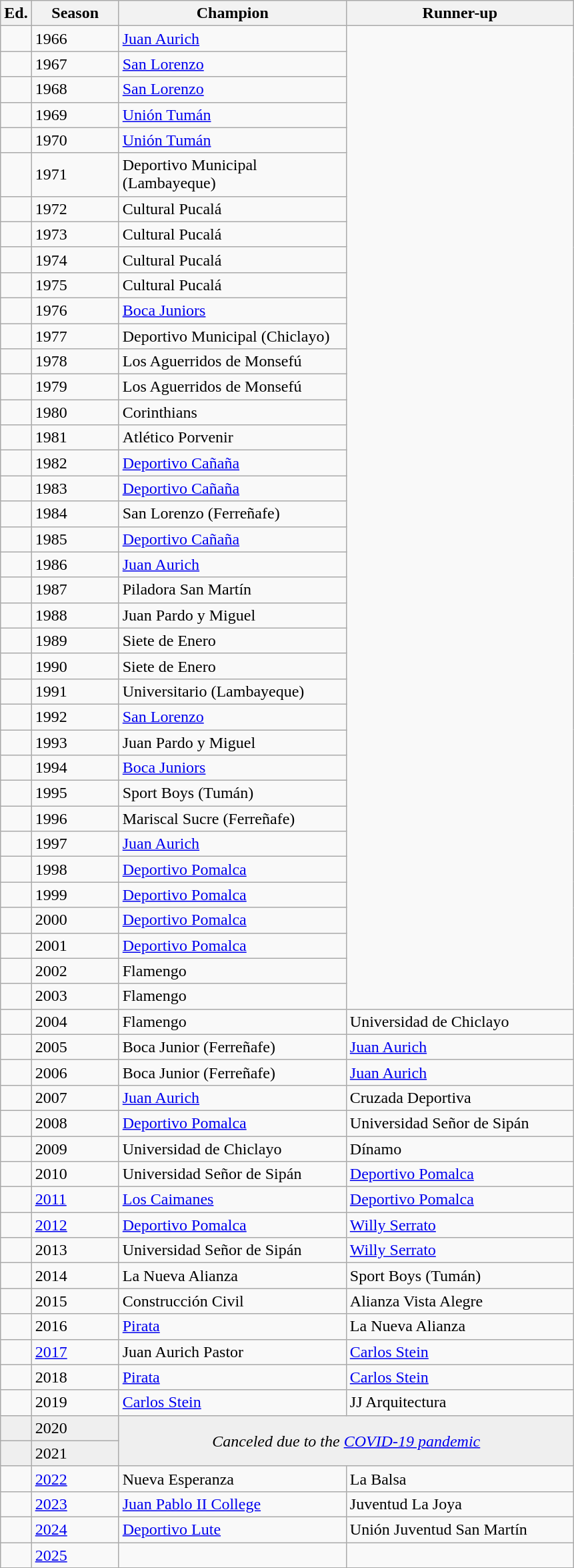<table class="wikitable sortable">
<tr>
<th width=px>Ed.</th>
<th width=80px>Season</th>
<th width=220px>Champion</th>
<th width=220px>Runner-up</th>
</tr>
<tr>
<td></td>
<td>1966</td>
<td><a href='#'>Juan Aurich</a></td>
</tr>
<tr>
<td></td>
<td>1967</td>
<td><a href='#'>San Lorenzo</a></td>
</tr>
<tr>
<td></td>
<td>1968</td>
<td><a href='#'>San Lorenzo</a></td>
</tr>
<tr>
<td></td>
<td>1969</td>
<td><a href='#'>Unión Tumán</a></td>
</tr>
<tr>
<td></td>
<td>1970</td>
<td><a href='#'>Unión Tumán</a></td>
</tr>
<tr>
<td></td>
<td>1971</td>
<td>Deportivo Municipal (Lambayeque)</td>
</tr>
<tr>
<td></td>
<td>1972</td>
<td>Cultural Pucalá</td>
</tr>
<tr>
<td></td>
<td>1973</td>
<td>Cultural Pucalá</td>
</tr>
<tr>
<td></td>
<td>1974</td>
<td>Cultural Pucalá</td>
</tr>
<tr>
<td></td>
<td>1975</td>
<td>Cultural Pucalá</td>
</tr>
<tr>
<td></td>
<td>1976</td>
<td><a href='#'>Boca Juniors</a></td>
</tr>
<tr>
<td></td>
<td>1977</td>
<td>Deportivo Municipal (Chiclayo)</td>
</tr>
<tr>
<td></td>
<td>1978</td>
<td>Los Aguerridos de Monsefú</td>
</tr>
<tr>
<td></td>
<td>1979</td>
<td>Los Aguerridos de Monsefú</td>
</tr>
<tr>
<td></td>
<td>1980</td>
<td>Corinthians</td>
</tr>
<tr>
<td></td>
<td>1981</td>
<td>Atlético Porvenir</td>
</tr>
<tr>
<td></td>
<td>1982</td>
<td><a href='#'>Deportivo Cañaña</a></td>
</tr>
<tr>
<td></td>
<td>1983</td>
<td><a href='#'>Deportivo Cañaña</a></td>
</tr>
<tr>
<td></td>
<td>1984</td>
<td>San Lorenzo (Ferreñafe)</td>
</tr>
<tr>
<td></td>
<td>1985</td>
<td><a href='#'>Deportivo Cañaña</a></td>
</tr>
<tr>
<td></td>
<td>1986</td>
<td><a href='#'>Juan Aurich</a></td>
</tr>
<tr>
<td></td>
<td>1987</td>
<td>Piladora San Martín</td>
</tr>
<tr>
<td></td>
<td>1988</td>
<td>Juan Pardo y Miguel</td>
</tr>
<tr>
<td></td>
<td>1989</td>
<td>Siete de Enero</td>
</tr>
<tr>
<td></td>
<td>1990</td>
<td>Siete de Enero</td>
</tr>
<tr>
<td></td>
<td>1991</td>
<td>Universitario (Lambayeque)</td>
</tr>
<tr>
<td></td>
<td>1992</td>
<td><a href='#'>San Lorenzo</a></td>
</tr>
<tr>
<td></td>
<td>1993</td>
<td>Juan Pardo y Miguel</td>
</tr>
<tr>
<td></td>
<td>1994</td>
<td><a href='#'>Boca Juniors</a></td>
</tr>
<tr>
<td></td>
<td>1995</td>
<td>Sport Boys (Tumán)</td>
</tr>
<tr>
<td></td>
<td>1996</td>
<td>Mariscal Sucre (Ferreñafe)</td>
</tr>
<tr>
<td></td>
<td>1997</td>
<td><a href='#'>Juan Aurich</a></td>
</tr>
<tr>
<td></td>
<td>1998</td>
<td><a href='#'>Deportivo Pomalca</a></td>
</tr>
<tr>
<td></td>
<td>1999</td>
<td><a href='#'>Deportivo Pomalca</a></td>
</tr>
<tr>
<td></td>
<td>2000</td>
<td><a href='#'>Deportivo Pomalca</a></td>
</tr>
<tr>
<td></td>
<td>2001</td>
<td><a href='#'>Deportivo Pomalca</a></td>
</tr>
<tr>
<td></td>
<td>2002</td>
<td>Flamengo</td>
</tr>
<tr>
<td></td>
<td>2003</td>
<td>Flamengo</td>
</tr>
<tr>
<td></td>
<td>2004</td>
<td>Flamengo</td>
<td>Universidad de Chiclayo</td>
</tr>
<tr>
<td></td>
<td>2005</td>
<td>Boca Junior (Ferreñafe)</td>
<td><a href='#'>Juan Aurich</a></td>
</tr>
<tr>
<td></td>
<td>2006</td>
<td>Boca Junior (Ferreñafe)</td>
<td><a href='#'>Juan Aurich</a></td>
</tr>
<tr>
<td></td>
<td>2007</td>
<td><a href='#'>Juan Aurich</a></td>
<td>Cruzada Deportiva</td>
</tr>
<tr>
<td></td>
<td>2008</td>
<td><a href='#'>Deportivo Pomalca</a></td>
<td>Universidad Señor de Sipán</td>
</tr>
<tr>
<td></td>
<td>2009</td>
<td>Universidad de Chiclayo</td>
<td>Dínamo</td>
</tr>
<tr>
<td></td>
<td>2010</td>
<td>Universidad Señor de Sipán</td>
<td><a href='#'>Deportivo Pomalca</a></td>
</tr>
<tr>
<td></td>
<td><a href='#'>2011</a></td>
<td><a href='#'>Los Caimanes</a></td>
<td><a href='#'>Deportivo Pomalca</a></td>
</tr>
<tr>
<td></td>
<td><a href='#'>2012</a></td>
<td><a href='#'>Deportivo Pomalca</a></td>
<td><a href='#'>Willy Serrato</a></td>
</tr>
<tr>
<td></td>
<td>2013</td>
<td>Universidad Señor de Sipán</td>
<td><a href='#'>Willy Serrato</a></td>
</tr>
<tr>
<td></td>
<td>2014</td>
<td>La Nueva Alianza</td>
<td>Sport Boys (Tumán)</td>
</tr>
<tr>
<td></td>
<td>2015</td>
<td>Construcción Civil</td>
<td>Alianza Vista Alegre</td>
</tr>
<tr>
<td></td>
<td>2016</td>
<td><a href='#'>Pirata</a></td>
<td>La Nueva Alianza</td>
</tr>
<tr>
<td></td>
<td><a href='#'>2017</a></td>
<td>Juan Aurich Pastor</td>
<td><a href='#'>Carlos Stein</a></td>
</tr>
<tr>
<td></td>
<td>2018</td>
<td><a href='#'>Pirata</a></td>
<td><a href='#'>Carlos Stein</a></td>
</tr>
<tr>
<td></td>
<td>2019</td>
<td><a href='#'>Carlos Stein</a></td>
<td>JJ Arquitectura</td>
</tr>
<tr bgcolor=#efefef>
<td></td>
<td>2020</td>
<td rowspan=2 colspan="2" align=center><em>Canceled due to the <a href='#'>COVID-19 pandemic</a></em></td>
</tr>
<tr bgcolor=#efefef>
<td></td>
<td>2021</td>
</tr>
<tr>
<td></td>
<td><a href='#'>2022</a></td>
<td>Nueva Esperanza</td>
<td>La Balsa</td>
</tr>
<tr>
<td></td>
<td><a href='#'>2023</a></td>
<td><a href='#'>Juan Pablo II College</a></td>
<td>Juventud La Joya</td>
</tr>
<tr>
<td></td>
<td><a href='#'>2024</a></td>
<td><a href='#'>Deportivo Lute</a></td>
<td>Unión Juventud San Martín</td>
</tr>
<tr>
<td></td>
<td><a href='#'>2025</a></td>
<td></td>
<td></td>
</tr>
<tr>
</tr>
</table>
